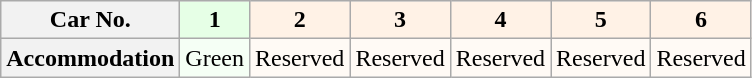<table class="wikitable">
<tr>
<th>Car No.</th>
<th style="background: #E6FFE6">1</th>
<th style="background: #FFF2E6">2</th>
<th style="background: #FFF2E6">3</th>
<th style="background: #FFF2E6">4</th>
<th style="background: #FFF2E6">5</th>
<th style="background: #FFF2E6">6</th>
</tr>
<tr>
<th>Accommodation</th>
<td style="background: #F5FFF5">Green</td>
<td style="background: #FFFAF5">Reserved</td>
<td style="background: #FFFAF5">Reserved</td>
<td style="background: #FFFAF5">Reserved</td>
<td style="background: #FFFAF5">Reserved</td>
<td style="background: #FFFAF5">Reserved</td>
</tr>
</table>
